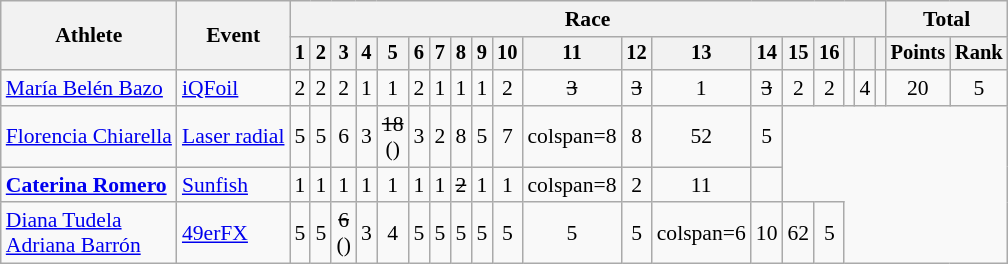<table class=wikitable style=font-size:90%;text-align:center>
<tr>
<th rowspan=2>Athlete</th>
<th rowspan=2>Event</th>
<th colspan=19>Race</th>
<th colspan=2>Total</th>
</tr>
<tr style=font-size:95%>
<th>1</th>
<th>2</th>
<th>3</th>
<th>4</th>
<th>5</th>
<th>6</th>
<th>7</th>
<th>8</th>
<th>9</th>
<th>10</th>
<th>11</th>
<th>12</th>
<th>13</th>
<th>14</th>
<th>15</th>
<th>16</th>
<th></th>
<th></th>
<th></th>
<th>Points</th>
<th>Rank</th>
</tr>
<tr>
<td align=left><a href='#'>María Belén Bazo</a></td>
<td align=left><a href='#'>iQFoil</a></td>
<td>2</td>
<td>2</td>
<td>2</td>
<td>1</td>
<td>1</td>
<td>2</td>
<td>1</td>
<td>1</td>
<td>1</td>
<td>2</td>
<td><s>3</s></td>
<td><s>3</s></td>
<td>1</td>
<td><s>3</s></td>
<td>2</td>
<td>2</td>
<td></td>
<td>4</td>
<td></td>
<td>20</td>
<td>5</td>
</tr>
<tr>
<td align=left><a href='#'>Florencia Chiarella</a></td>
<td align=left><a href='#'>Laser radial</a></td>
<td>5</td>
<td>5</td>
<td>6</td>
<td>3</td>
<td><s>18</s><br>()</td>
<td>3</td>
<td>2</td>
<td>8</td>
<td>5</td>
<td>7</td>
<td>colspan=8 </td>
<td>8</td>
<td>52</td>
<td>5</td>
</tr>
<tr>
<td align=left><strong><a href='#'>Caterina Romero</a></strong></td>
<td align=left><a href='#'>Sunfish</a></td>
<td>1</td>
<td>1</td>
<td>1</td>
<td>1</td>
<td>1</td>
<td>1</td>
<td>1</td>
<td><s>2</s></td>
<td>1</td>
<td>1</td>
<td>colspan=8 </td>
<td>2</td>
<td>11</td>
<td></td>
</tr>
<tr>
<td align=left><a href='#'>Diana Tudela</a><br><a href='#'>Adriana Barrón</a></td>
<td align=left><a href='#'>49erFX</a></td>
<td>5</td>
<td>5</td>
<td><s>6</s><br>()</td>
<td>3</td>
<td>4</td>
<td>5</td>
<td>5</td>
<td>5</td>
<td>5</td>
<td>5</td>
<td>5</td>
<td>5</td>
<td>colspan=6 </td>
<td>10</td>
<td>62</td>
<td>5</td>
</tr>
</table>
